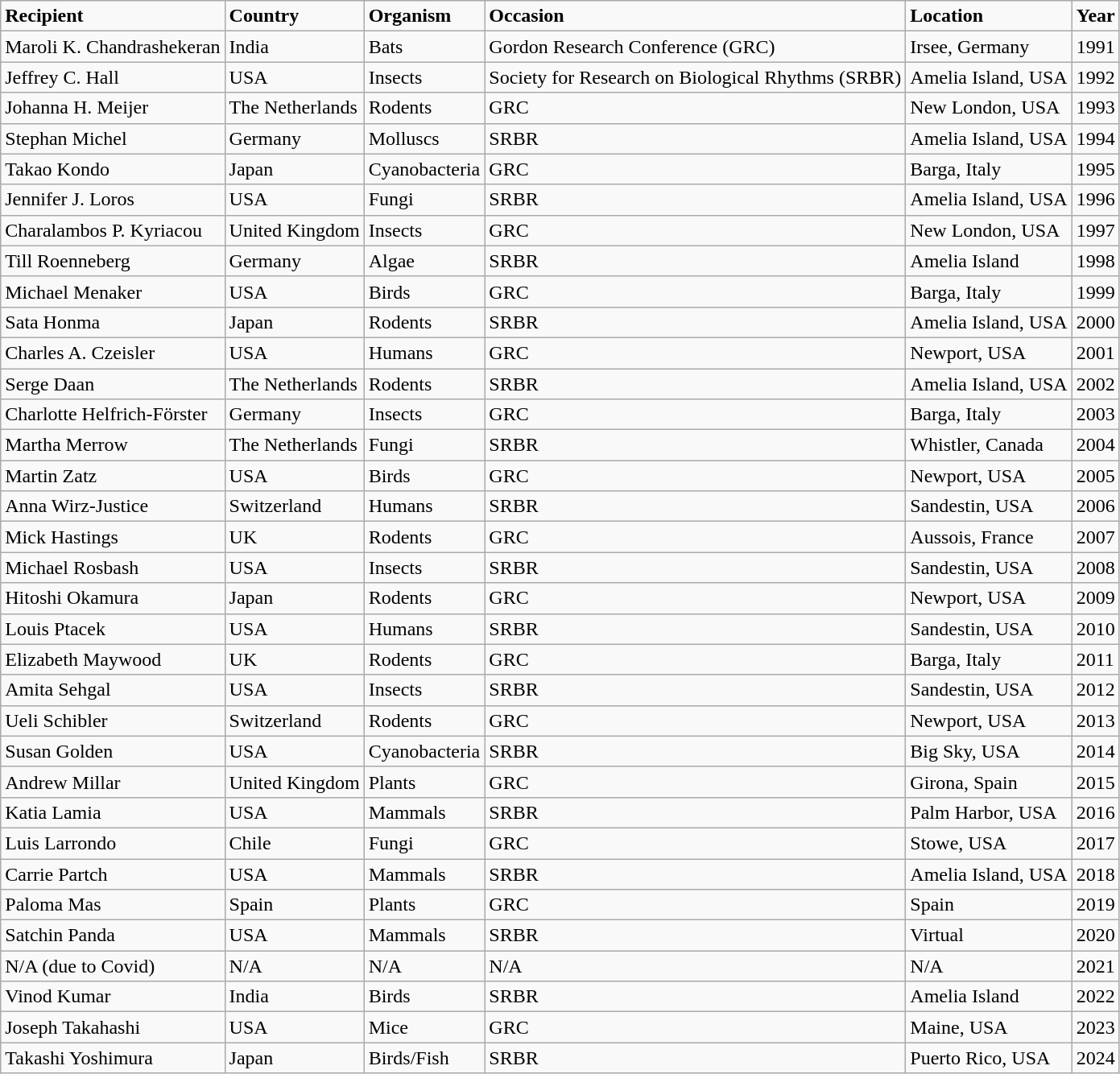<table class="wikitable">
<tr>
<td><strong>Recipient</strong></td>
<td><strong>Country</strong></td>
<td><strong>Organism</strong></td>
<td><strong>Occasion</strong></td>
<td><strong>Location</strong></td>
<td><strong>Year</strong></td>
</tr>
<tr>
<td>Maroli K. Chandrashekeran</td>
<td>India</td>
<td>Bats</td>
<td>Gordon Research Conference (GRC)</td>
<td>Irsee, Germany</td>
<td>1991</td>
</tr>
<tr>
<td>Jeffrey C. Hall</td>
<td>USA</td>
<td>Insects</td>
<td>Society for Research on Biological Rhythms (SRBR)</td>
<td>Amelia Island, USA</td>
<td>1992</td>
</tr>
<tr>
<td>Johanna H. Meijer</td>
<td>The Netherlands</td>
<td>Rodents</td>
<td>GRC</td>
<td>New London, USA</td>
<td>1993</td>
</tr>
<tr>
<td>Stephan Michel</td>
<td>Germany</td>
<td>Molluscs</td>
<td>SRBR</td>
<td>Amelia Island, USA</td>
<td>1994</td>
</tr>
<tr>
<td>Takao Kondo</td>
<td>Japan</td>
<td>Cyanobacteria</td>
<td>GRC</td>
<td>Barga, Italy</td>
<td>1995</td>
</tr>
<tr>
<td>Jennifer J. Loros</td>
<td>USA</td>
<td>Fungi</td>
<td>SRBR</td>
<td>Amelia Island, USA</td>
<td>1996</td>
</tr>
<tr>
<td>Charalambos P. Kyriacou</td>
<td>United Kingdom</td>
<td>Insects</td>
<td>GRC</td>
<td>New London, USA</td>
<td>1997</td>
</tr>
<tr>
<td>Till Roenneberg</td>
<td>Germany</td>
<td>Algae</td>
<td>SRBR</td>
<td>Amelia Island</td>
<td>1998</td>
</tr>
<tr>
<td>Michael Menaker</td>
<td>USA</td>
<td>Birds</td>
<td>GRC</td>
<td>Barga, Italy</td>
<td>1999</td>
</tr>
<tr>
<td>Sata Honma</td>
<td>Japan</td>
<td>Rodents</td>
<td>SRBR</td>
<td>Amelia Island, USA</td>
<td>2000</td>
</tr>
<tr>
<td>Charles A. Czeisler</td>
<td>USA</td>
<td>Humans</td>
<td>GRC</td>
<td>Newport, USA</td>
<td>2001</td>
</tr>
<tr>
<td>Serge Daan</td>
<td>The Netherlands</td>
<td>Rodents</td>
<td>SRBR</td>
<td>Amelia Island, USA</td>
<td>2002</td>
</tr>
<tr>
<td>Charlotte Helfrich-Förster</td>
<td>Germany</td>
<td>Insects</td>
<td>GRC</td>
<td>Barga, Italy</td>
<td>2003</td>
</tr>
<tr>
<td>Martha Merrow</td>
<td>The Netherlands</td>
<td>Fungi</td>
<td>SRBR</td>
<td>Whistler, Canada</td>
<td>2004</td>
</tr>
<tr>
<td>Martin Zatz</td>
<td>USA</td>
<td>Birds</td>
<td>GRC</td>
<td>Newport, USA</td>
<td>2005</td>
</tr>
<tr>
<td>Anna Wirz-Justice</td>
<td>Switzerland</td>
<td>Humans</td>
<td>SRBR</td>
<td>Sandestin, USA</td>
<td>2006</td>
</tr>
<tr>
<td>Mick Hastings</td>
<td>UK</td>
<td>Rodents</td>
<td>GRC</td>
<td>Aussois, France</td>
<td>2007</td>
</tr>
<tr>
<td>Michael Rosbash</td>
<td>USA</td>
<td>Insects</td>
<td>SRBR</td>
<td>Sandestin, USA</td>
<td>2008</td>
</tr>
<tr>
<td>Hitoshi Okamura</td>
<td>Japan</td>
<td>Rodents</td>
<td>GRC</td>
<td>Newport, USA</td>
<td>2009</td>
</tr>
<tr>
<td>Louis Ptacek</td>
<td>USA</td>
<td>Humans</td>
<td>SRBR</td>
<td>Sandestin, USA</td>
<td>2010</td>
</tr>
<tr>
<td>Elizabeth Maywood</td>
<td>UK</td>
<td>Rodents</td>
<td>GRC</td>
<td>Barga, Italy</td>
<td>2011</td>
</tr>
<tr>
<td>Amita Sehgal</td>
<td>USA</td>
<td>Insects</td>
<td>SRBR</td>
<td>Sandestin, USA</td>
<td>2012</td>
</tr>
<tr>
<td>Ueli Schibler</td>
<td>Switzerland</td>
<td>Rodents</td>
<td>GRC</td>
<td>Newport, USA</td>
<td>2013</td>
</tr>
<tr>
<td>Susan Golden</td>
<td>USA</td>
<td>Cyanobacteria</td>
<td>SRBR</td>
<td>Big Sky, USA</td>
<td>2014</td>
</tr>
<tr>
<td>Andrew Millar</td>
<td>United Kingdom</td>
<td>Plants</td>
<td>GRC</td>
<td>Girona, Spain</td>
<td>2015</td>
</tr>
<tr>
<td>Katia Lamia</td>
<td>USA</td>
<td>Mammals</td>
<td>SRBR</td>
<td>Palm Harbor, USA</td>
<td>2016</td>
</tr>
<tr>
<td>Luis Larrondo</td>
<td>Chile</td>
<td>Fungi</td>
<td>GRC</td>
<td>Stowe, USA</td>
<td>2017</td>
</tr>
<tr>
<td>Carrie Partch</td>
<td>USA</td>
<td>Mammals</td>
<td>SRBR</td>
<td>Amelia Island, USA</td>
<td>2018</td>
</tr>
<tr>
<td>Paloma Mas</td>
<td>Spain</td>
<td>Plants</td>
<td>GRC</td>
<td>Spain</td>
<td>2019</td>
</tr>
<tr>
<td>Satchin Panda</td>
<td>USA</td>
<td>Mammals</td>
<td>SRBR</td>
<td>Virtual</td>
<td>2020</td>
</tr>
<tr>
<td>N/A (due to Covid)</td>
<td>N/A</td>
<td>N/A</td>
<td>N/A</td>
<td>N/A</td>
<td>2021</td>
</tr>
<tr>
<td>Vinod Kumar</td>
<td>India</td>
<td>Birds</td>
<td>SRBR</td>
<td>Amelia Island</td>
<td>2022</td>
</tr>
<tr>
<td>Joseph Takahashi</td>
<td>USA</td>
<td>Mice</td>
<td>GRC</td>
<td>Maine, USA</td>
<td>2023</td>
</tr>
<tr>
<td>Takashi Yoshimura</td>
<td>Japan</td>
<td>Birds/Fish</td>
<td>SRBR</td>
<td>Puerto Rico, USA</td>
<td>2024</td>
</tr>
</table>
